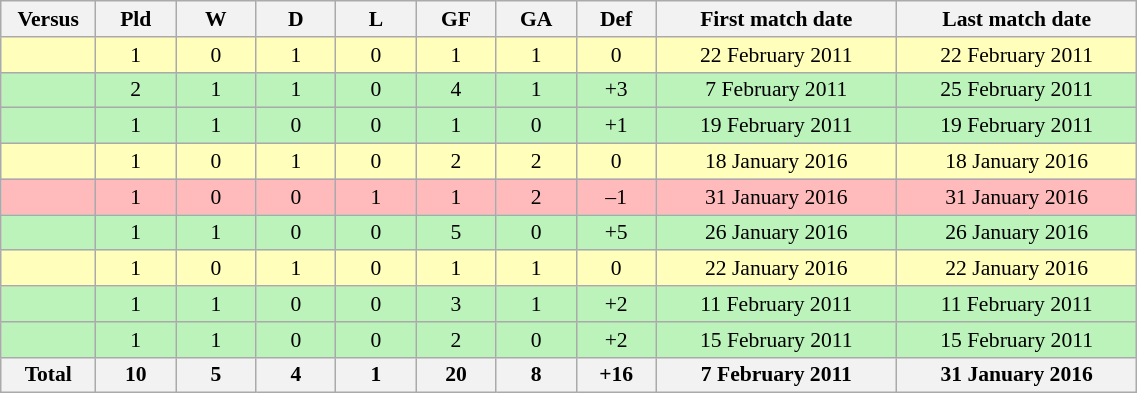<table class="wikitable collapsed" style="font-size:90%; text-align:center;" width="60%">
<tr>
<th width="5%">Versus</th>
<th width="5%">Pld</th>
<th width="5%">W</th>
<th width="5%">D</th>
<th width="5%">L</th>
<th width="5%">GF</th>
<th width="5%">GA</th>
<th width="5%">Def</th>
<th width="15%">First match date</th>
<th width="15%">Last match date</th>
</tr>
<tr bgcolor="#ffffbb">
<td align="left"></td>
<td>1</td>
<td>0</td>
<td>1</td>
<td>0</td>
<td>1</td>
<td>1</td>
<td>0</td>
<td>22 February 2011</td>
<td>22 February 2011</td>
</tr>
<tr bgcolor="#bbf3bb">
<td align="left"></td>
<td>2</td>
<td>1</td>
<td>1</td>
<td>0</td>
<td>4</td>
<td>1</td>
<td>+3</td>
<td>7 February 2011</td>
<td>25 February 2011</td>
</tr>
<tr bgcolor="#bbf3bb">
<td align="left"></td>
<td>1</td>
<td>1</td>
<td>0</td>
<td>0</td>
<td>1</td>
<td>0</td>
<td>+1</td>
<td>19 February 2011</td>
<td>19 February 2011</td>
</tr>
<tr bgcolor="#ffffbb">
<td align="left"></td>
<td>1</td>
<td>0</td>
<td>1</td>
<td>0</td>
<td>2</td>
<td>2</td>
<td>0</td>
<td>18 January 2016</td>
<td>18 January 2016</td>
</tr>
<tr bgcolor="#ffbbbb">
<td align="left"></td>
<td>1</td>
<td>0</td>
<td>0</td>
<td>1</td>
<td>1</td>
<td>2</td>
<td>–1</td>
<td>31 January 2016</td>
<td>31 January 2016</td>
</tr>
<tr bgcolor="#bbf3bb">
<td align="left"></td>
<td>1</td>
<td>1</td>
<td>0</td>
<td>0</td>
<td>5</td>
<td>0</td>
<td>+5</td>
<td>26 January 2016</td>
<td>26 January 2016</td>
</tr>
<tr bgcolor="#ffffbb">
<td align="left"></td>
<td>1</td>
<td>0</td>
<td>1</td>
<td>0</td>
<td>1</td>
<td>1</td>
<td>0</td>
<td>22 January 2016</td>
<td>22 January 2016</td>
</tr>
<tr bgcolor="#bbf3bb">
<td align="left"></td>
<td>1</td>
<td>1</td>
<td>0</td>
<td>0</td>
<td>3</td>
<td>1</td>
<td>+2</td>
<td>11 February 2011</td>
<td>11 February 2011</td>
</tr>
<tr bgcolor="#bbf3bb">
<td align="left"></td>
<td>1</td>
<td>1</td>
<td>0</td>
<td>0</td>
<td>2</td>
<td>0</td>
<td>+2</td>
<td>15 February 2011</td>
<td>15 February 2011</td>
</tr>
<tr>
<th>Total</th>
<th>10</th>
<th>5</th>
<th>4</th>
<th>1</th>
<th>20</th>
<th>8</th>
<th>+16</th>
<th>7 February 2011</th>
<th>31 January 2016</th>
</tr>
</table>
